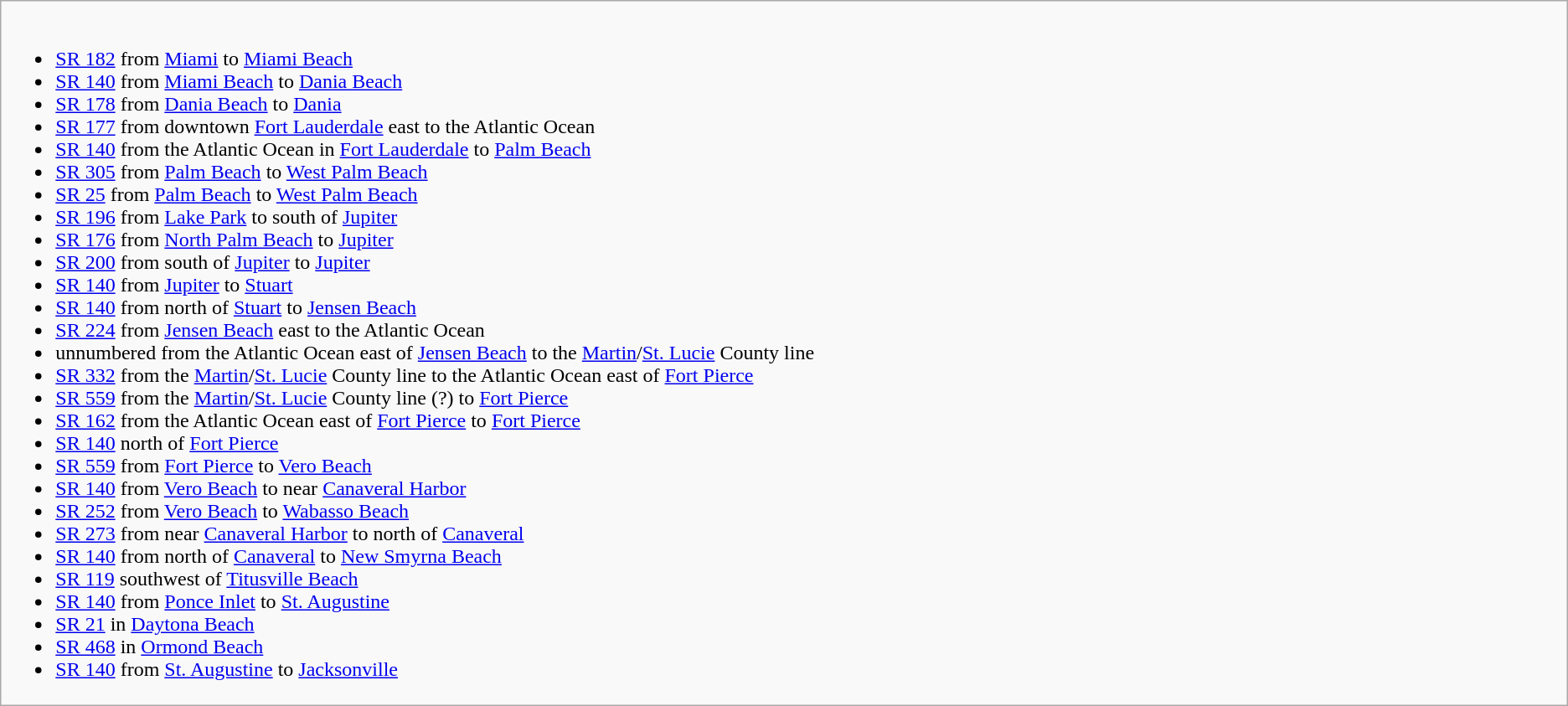<table class="wikitable">
<tr valign="top">
<td width="50%"><br><ul><li><a href='#'>SR 182</a> from <a href='#'>Miami</a> to <a href='#'>Miami Beach</a></li><li><a href='#'>SR 140</a> from <a href='#'>Miami Beach</a> to <a href='#'>Dania Beach</a></li><li><a href='#'>SR 178</a> from <a href='#'>Dania Beach</a> to <a href='#'>Dania</a></li><li><a href='#'>SR 177</a> from downtown <a href='#'>Fort Lauderdale</a> east to the Atlantic Ocean</li><li><a href='#'>SR 140</a> from the Atlantic Ocean in <a href='#'>Fort Lauderdale</a> to <a href='#'>Palm Beach</a></li><li><a href='#'>SR 305</a> from <a href='#'>Palm Beach</a> to <a href='#'>West Palm Beach</a></li><li><a href='#'>SR 25</a> from <a href='#'>Palm Beach</a> to <a href='#'>West Palm Beach</a></li><li><a href='#'>SR 196</a> from <a href='#'>Lake Park</a> to south of <a href='#'>Jupiter</a></li><li><a href='#'>SR 176</a> from <a href='#'>North Palm Beach</a> to <a href='#'>Jupiter</a></li><li><a href='#'>SR 200</a> from south of <a href='#'>Jupiter</a> to <a href='#'>Jupiter</a></li><li><a href='#'>SR 140</a> from <a href='#'>Jupiter</a> to <a href='#'>Stuart</a></li><li><a href='#'>SR 140</a> from north of <a href='#'>Stuart</a> to <a href='#'>Jensen Beach</a></li><li><a href='#'>SR 224</a> from <a href='#'>Jensen Beach</a> east to the Atlantic Ocean</li><li>unnumbered from the Atlantic Ocean east of <a href='#'>Jensen Beach</a> to the <a href='#'>Martin</a>/<a href='#'>St. Lucie</a> County line</li><li><a href='#'>SR 332</a> from the <a href='#'>Martin</a>/<a href='#'>St. Lucie</a> County line to the Atlantic Ocean east of <a href='#'>Fort Pierce</a></li><li><a href='#'>SR 559</a> from the <a href='#'>Martin</a>/<a href='#'>St. Lucie</a> County line (?) to <a href='#'>Fort Pierce</a></li><li><a href='#'>SR 162</a> from the Atlantic Ocean east of <a href='#'>Fort Pierce</a> to <a href='#'>Fort Pierce</a></li><li><a href='#'>SR 140</a> north of <a href='#'>Fort Pierce</a></li><li><a href='#'>SR 559</a> from <a href='#'>Fort Pierce</a> to <a href='#'>Vero Beach</a></li><li><a href='#'>SR 140</a> from <a href='#'>Vero Beach</a> to near <a href='#'>Canaveral Harbor</a></li><li><a href='#'>SR 252</a> from <a href='#'>Vero Beach</a> to <a href='#'>Wabasso Beach</a></li><li><a href='#'>SR 273</a> from near <a href='#'>Canaveral Harbor</a> to north of <a href='#'>Canaveral</a></li><li><a href='#'>SR 140</a> from north of <a href='#'>Canaveral</a> to <a href='#'>New Smyrna Beach</a></li><li><a href='#'>SR 119</a> southwest of <a href='#'>Titusville Beach</a></li><li><a href='#'>SR 140</a> from <a href='#'>Ponce Inlet</a> to <a href='#'>St. Augustine</a></li><li><a href='#'>SR 21</a> in <a href='#'>Daytona Beach</a></li><li><a href='#'>SR 468</a> in <a href='#'>Ormond Beach</a></li><li><a href='#'>SR 140</a> from <a href='#'>St. Augustine</a> to <a href='#'>Jacksonville</a></li></ul></td>
</tr>
</table>
